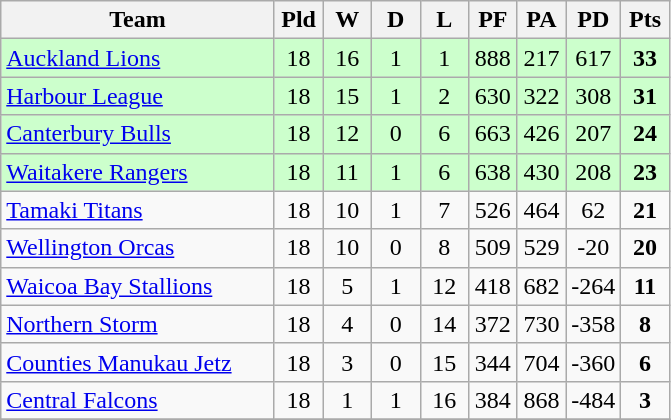<table class="wikitable" style="text-align:center;">
<tr>
<th width=175>Team</th>
<th width=25 abbr="Played">Pld</th>
<th width=25 abbr="Won">W</th>
<th width=25 abbr="Drawn">D</th>
<th width=25 abbr="Lost">L</th>
<th width=25 abbr="Points for">PF</th>
<th width=25 abbr="Points against">PA</th>
<th width=25 abbr="Points difference">PD</th>
<th width=25 abbr="Points">Pts</th>
</tr>
<tr style="background: #ccffcc;">
<td style="text-align:left;"><a href='#'>Auckland Lions</a></td>
<td>18</td>
<td>16</td>
<td>1</td>
<td>1</td>
<td>888</td>
<td>217</td>
<td>617</td>
<td><strong>33</strong></td>
</tr>
<tr style="background: #ccffcc;">
<td style="text-align:left;"><a href='#'>Harbour League</a></td>
<td>18</td>
<td>15</td>
<td>1</td>
<td>2</td>
<td>630</td>
<td>322</td>
<td>308</td>
<td><strong>31</strong></td>
</tr>
<tr style="background: #ccffcc;">
<td style="text-align:left;"><a href='#'>Canterbury Bulls</a></td>
<td>18</td>
<td>12</td>
<td>0</td>
<td>6</td>
<td>663</td>
<td>426</td>
<td>207</td>
<td><strong>24</strong></td>
</tr>
<tr style="background: #ccffcc;">
<td style="text-align:left;"><a href='#'>Waitakere Rangers</a></td>
<td>18</td>
<td>11</td>
<td>1</td>
<td>6</td>
<td>638</td>
<td>430</td>
<td>208</td>
<td><strong>23</strong></td>
</tr>
<tr>
<td style="text-align:left;"><a href='#'>Tamaki Titans</a></td>
<td>18</td>
<td>10</td>
<td>1</td>
<td>7</td>
<td>526</td>
<td>464</td>
<td>62</td>
<td><strong>21</strong></td>
</tr>
<tr>
<td style="text-align:left;"><a href='#'>Wellington Orcas</a></td>
<td>18</td>
<td>10</td>
<td>0</td>
<td>8</td>
<td>509</td>
<td>529</td>
<td>-20</td>
<td><strong>20</strong></td>
</tr>
<tr>
<td style="text-align:left;"><a href='#'>Waicoa Bay Stallions</a></td>
<td>18</td>
<td>5</td>
<td>1</td>
<td>12</td>
<td>418</td>
<td>682</td>
<td>-264</td>
<td><strong>11</strong></td>
</tr>
<tr>
<td style="text-align:left;"><a href='#'>Northern Storm</a></td>
<td>18</td>
<td>4</td>
<td>0</td>
<td>14</td>
<td>372</td>
<td>730</td>
<td>-358</td>
<td><strong>8</strong></td>
</tr>
<tr>
<td style="text-align:left;"><a href='#'>Counties Manukau Jetz</a></td>
<td>18</td>
<td>3</td>
<td>0</td>
<td>15</td>
<td>344</td>
<td>704</td>
<td>-360</td>
<td><strong>6</strong></td>
</tr>
<tr>
<td style="text-align:left;"><a href='#'>Central Falcons</a></td>
<td>18</td>
<td>1</td>
<td>1</td>
<td>16</td>
<td>384</td>
<td>868</td>
<td>-484</td>
<td><strong>3</strong></td>
</tr>
<tr>
</tr>
</table>
